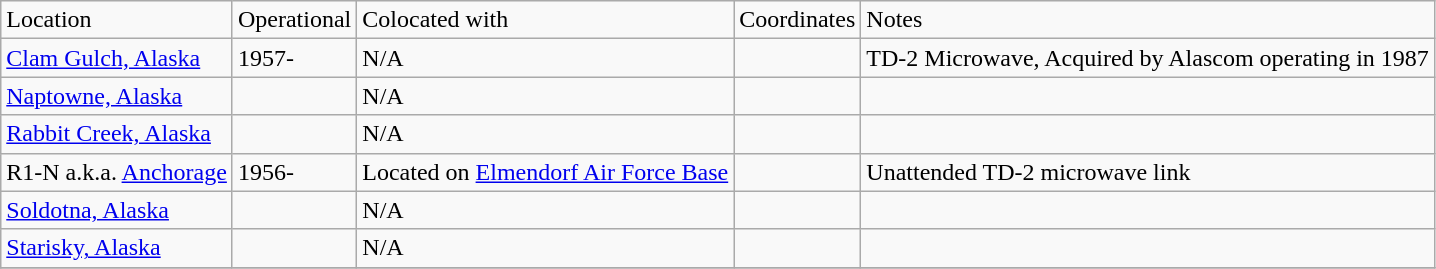<table class="wikitable">
<tr>
<td>Location</td>
<td>Operational</td>
<td>Colocated with</td>
<td>Coordinates</td>
<td>Notes</td>
</tr>
<tr>
<td><a href='#'>Clam Gulch, Alaska</a></td>
<td>1957-</td>
<td>N/A</td>
<td></td>
<td>TD-2 Microwave, Acquired by Alascom operating in 1987</td>
</tr>
<tr>
<td><a href='#'>Naptowne, Alaska</a></td>
<td></td>
<td>N/A</td>
<td></td>
<td></td>
</tr>
<tr>
<td><a href='#'>Rabbit Creek, Alaska</a></td>
<td></td>
<td>N/A</td>
<td></td>
<td></td>
</tr>
<tr>
<td>R1-N a.k.a. <a href='#'>Anchorage</a></td>
<td>1956-</td>
<td>Located on <a href='#'>Elmendorf Air Force Base</a></td>
<td></td>
<td>Unattended TD-2 microwave link</td>
</tr>
<tr>
<td><a href='#'>Soldotna, Alaska</a></td>
<td></td>
<td>N/A</td>
<td></td>
<td></td>
</tr>
<tr>
<td><a href='#'>Starisky, Alaska</a></td>
<td></td>
<td>N/A</td>
<td></td>
<td></td>
</tr>
<tr>
</tr>
</table>
